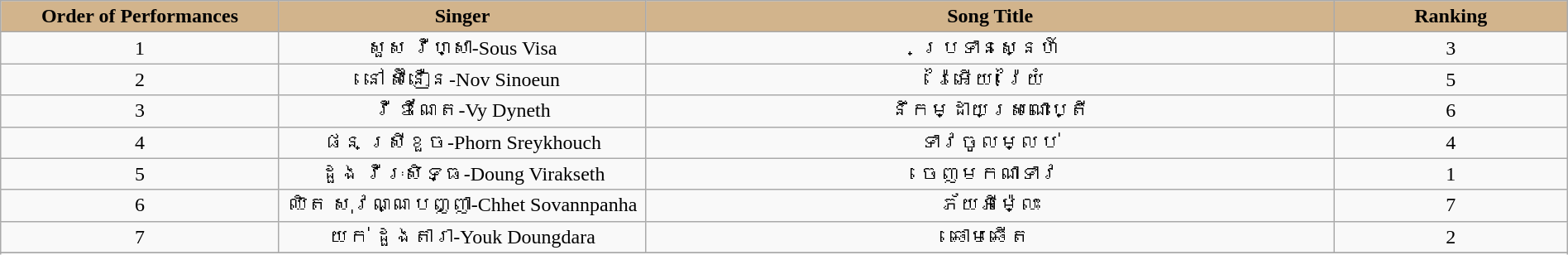<table class="wikitable sortable mw-collapsible" width="100%" style="text-align:center">
<tr align=center style="background:tan">
<td style="width:5%"><strong>Order of Performances</strong></td>
<td style="width:8%"><strong>Singer</strong></td>
<td style="width:15%"><strong>Song Title</strong></td>
<td style="width:5%"><strong>Ranking</strong></td>
</tr>
<tr>
<td>1</td>
<td>សួស វីហ្សា-Sous Visa</td>
<td>ប្រទានស្នេហ៍</td>
<td>3</td>
</tr>
<tr align="center">
<td>2</td>
<td>នៅ ស៊ីនឿន-Nov Sinoeun</td>
<td>រ៉ៃអើយ! រ៉ៃយំ</td>
<td>5</td>
</tr>
<tr align="center">
<td>3</td>
<td>វី ឌីណែត-Vy Dyneth</td>
<td>នឹកម្ដាយស្រណោះប្តី</td>
<td>6</td>
</tr>
<tr align="center">
<td>4</td>
<td>ផន ស្រីខួច-Phorn Sreykhouch</td>
<td>ទាវចូលម្លប់</td>
<td>4</td>
</tr>
<tr align="center">
<td>5</td>
<td>ដួង វីរៈសិទ្ធ-Doung Virakseth</td>
<td>ចេញមកណាទាវ</td>
<td>1</td>
</tr>
<tr align="center">
<td>6</td>
<td>ឈិត សុវណ្ណបញ្ញា-Chhet Sovannpanha</td>
<td>ភ័យអីម៉្លេះ</td>
<td>7</td>
</tr>
<tr align="center">
<td>7</td>
<td>យក់ ដួងតារា-Youk Doungdara</td>
<td>ឆោមឆើត</td>
<td>2</td>
</tr>
<tr align="center">
</tr>
<tr>
</tr>
</table>
